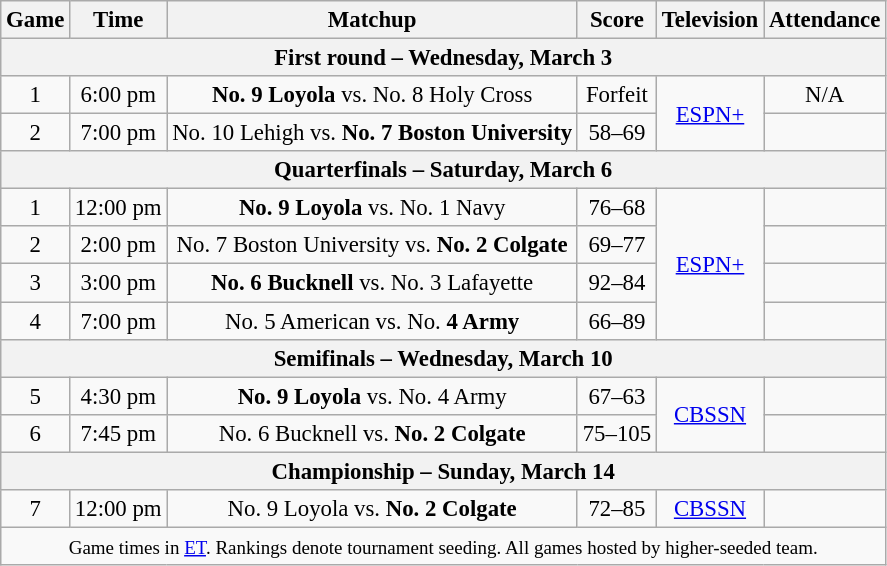<table class="wikitable" style="font-size: 95%;text-align:center">
<tr>
<th>Game</th>
<th>Time</th>
<th>Matchup</th>
<th>Score</th>
<th>Television</th>
<th>Attendance</th>
</tr>
<tr>
<th colspan=6>First round – Wednesday, March 3</th>
</tr>
<tr>
<td>1</td>
<td>6:00 pm</td>
<td align=center><strong>No. 9 Loyola</strong> vs. No. 8 Holy Cross</td>
<td>Forfeit</td>
<td rowspan=2><a href='#'>ESPN+</a></td>
<td>N/A</td>
</tr>
<tr>
<td>2</td>
<td>7:00 pm</td>
<td align=center>No. 10 Lehigh vs. <strong>No. 7 Boston University</strong></td>
<td>58–69</td>
<td></td>
</tr>
<tr>
<th colspan=6>Quarterfinals – Saturday, March 6</th>
</tr>
<tr>
<td>1</td>
<td>12:00 pm</td>
<td align=center><strong>No. 9 Loyola</strong> vs. No. 1 Navy</td>
<td>76–68</td>
<td rowspan=4><a href='#'>ESPN+</a></td>
<td></td>
</tr>
<tr>
<td>2</td>
<td>2:00 pm</td>
<td align=center>No. 7 Boston University vs. <strong>No. 2 Colgate</strong></td>
<td>69–77</td>
<td></td>
</tr>
<tr>
<td>3</td>
<td>3:00 pm</td>
<td align=center><strong>No. 6 Bucknell</strong> vs. No. 3 Lafayette</td>
<td>92–84</td>
<td></td>
</tr>
<tr>
<td>4</td>
<td>7:00 pm</td>
<td align=center>No. 5 American vs. No. <strong>4 Army</strong></td>
<td>66–89</td>
<td></td>
</tr>
<tr>
<th colspan=6>Semifinals – Wednesday, March 10</th>
</tr>
<tr>
<td>5</td>
<td>4:30 pm</td>
<td align=center><strong>No. 9 Loyola</strong> vs. No. 4 Army</td>
<td>67–63</td>
<td rowspan=2><a href='#'>CBSSN</a></td>
<td></td>
</tr>
<tr>
<td>6</td>
<td>7:45 pm</td>
<td align=center>No. 6 Bucknell vs. <strong>No. 2 Colgate</strong></td>
<td>75–105</td>
<td></td>
</tr>
<tr>
<th colspan=6>Championship – Sunday, March 14</th>
</tr>
<tr>
<td>7</td>
<td>12:00 pm</td>
<td align=center>No. 9 Loyola vs. <strong>No. 2 Colgate</strong></td>
<td>72–85</td>
<td><a href='#'>CBSSN</a></td>
<td></td>
</tr>
<tr>
<td colspan=6><small>Game times in <a href='#'>ET</a>. Rankings denote tournament seeding. All games hosted by higher-seeded team.</small></td>
</tr>
</table>
